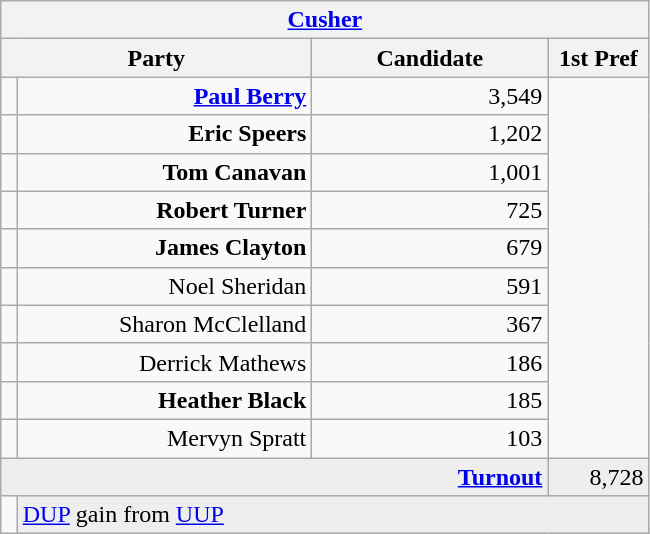<table class="wikitable">
<tr>
<th colspan="4" align="center"><a href='#'>Cusher</a></th>
</tr>
<tr>
<th colspan="2" align="center" width=200>Party</th>
<th width=150>Candidate</th>
<th width=60>1st Pref</th>
</tr>
<tr>
<td></td>
<td align="right"><strong><a href='#'>Paul Berry</a></strong></td>
<td align="right">3,549</td>
</tr>
<tr>
<td></td>
<td align="right"><strong>Eric Speers</strong></td>
<td align="right">1,202</td>
</tr>
<tr>
<td></td>
<td align="right"><strong>Tom Canavan</strong></td>
<td align="right">1,001</td>
</tr>
<tr>
<td></td>
<td align="right"><strong>Robert Turner</strong></td>
<td align="right">725</td>
</tr>
<tr>
<td></td>
<td align="right"><strong>James Clayton</strong></td>
<td align="right">679</td>
</tr>
<tr>
<td></td>
<td align="right">Noel Sheridan</td>
<td align="right">591</td>
</tr>
<tr>
<td></td>
<td align="right">Sharon McClelland</td>
<td align="right">367</td>
</tr>
<tr>
<td></td>
<td align="right">Derrick Mathews</td>
<td align="right">186</td>
</tr>
<tr>
<td></td>
<td align="right"><strong>Heather Black</strong></td>
<td align="right">185</td>
</tr>
<tr>
<td></td>
<td align="right">Mervyn Spratt</td>
<td align="right">103</td>
</tr>
<tr bgcolor="EEEEEE">
<td colspan=3 align="right"><strong><a href='#'>Turnout</a></strong></td>
<td align="right">8,728</td>
</tr>
<tr>
<td bgcolor=></td>
<td colspan=3 bgcolor="EEEEEE"><a href='#'>DUP</a> gain from <a href='#'>UUP</a></td>
</tr>
</table>
